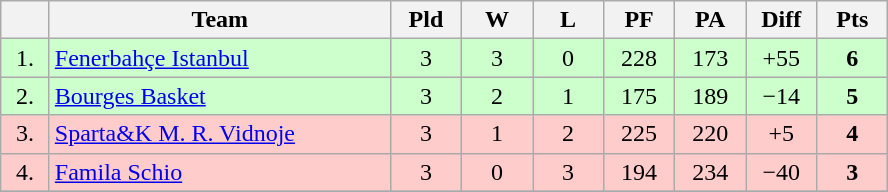<table class="wikitable" style="text-align:center">
<tr>
<th width=25></th>
<th width=220>Team</th>
<th width=40>Pld</th>
<th width=40>W</th>
<th width=40>L</th>
<th width=40>PF</th>
<th width=40>PA</th>
<th width=40>Diff</th>
<th width=40>Pts</th>
</tr>
<tr style="background:#ccffcc;">
<td>1.</td>
<td align=left> <a href='#'>Fenerbahçe Istanbul</a></td>
<td>3</td>
<td>3</td>
<td>0</td>
<td>228</td>
<td>173</td>
<td>+55</td>
<td><strong>6</strong></td>
</tr>
<tr style="background:#ccffcc;">
<td>2.</td>
<td align=left> <a href='#'>Bourges Basket</a></td>
<td>3</td>
<td>2</td>
<td>1</td>
<td>175</td>
<td>189</td>
<td>−14</td>
<td><strong>5</strong></td>
</tr>
<tr style="background:#ffcccc;">
<td>3.</td>
<td align=left> <a href='#'>Sparta&K M. R. Vidnoje</a></td>
<td>3</td>
<td>1</td>
<td>2</td>
<td>225</td>
<td>220</td>
<td>+5</td>
<td><strong>4</strong></td>
</tr>
<tr style="background:#ffcccc;">
<td>4.</td>
<td align=left> <a href='#'>Famila Schio</a></td>
<td>3</td>
<td>0</td>
<td>3</td>
<td>194</td>
<td>234</td>
<td>−40</td>
<td><strong>3</strong></td>
</tr>
<tr>
</tr>
</table>
